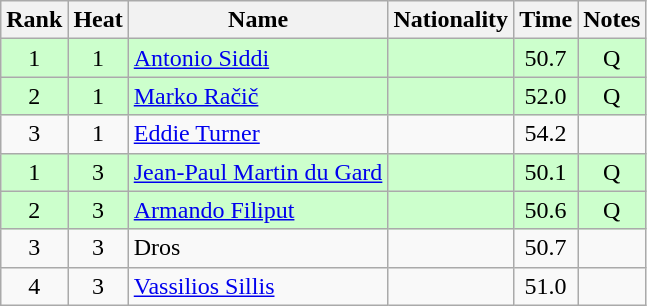<table class="wikitable sortable" style="text-align:center">
<tr>
<th>Rank</th>
<th>Heat</th>
<th>Name</th>
<th>Nationality</th>
<th>Time</th>
<th>Notes</th>
</tr>
<tr bgcolor=ccffcc>
<td>1</td>
<td>1</td>
<td align=left><a href='#'>Antonio Siddi</a></td>
<td align=left></td>
<td>50.7</td>
<td>Q</td>
</tr>
<tr bgcolor=ccffcc>
<td>2</td>
<td>1</td>
<td align=left><a href='#'>Marko Račič</a></td>
<td align=left></td>
<td>52.0</td>
<td>Q</td>
</tr>
<tr>
<td>3</td>
<td>1</td>
<td align=left><a href='#'>Eddie Turner</a></td>
<td align=left></td>
<td>54.2</td>
<td></td>
</tr>
<tr bgcolor=ccffcc>
<td>1</td>
<td>3</td>
<td align=left><a href='#'>Jean-Paul Martin du Gard</a></td>
<td align=left></td>
<td>50.1</td>
<td>Q</td>
</tr>
<tr bgcolor=ccffcc>
<td>2</td>
<td>3</td>
<td align=left><a href='#'>Armando Filiput</a></td>
<td align=left></td>
<td>50.6</td>
<td>Q</td>
</tr>
<tr>
<td>3</td>
<td>3</td>
<td align=left>Dros</td>
<td align=left></td>
<td>50.7</td>
<td></td>
</tr>
<tr>
<td>4</td>
<td>3</td>
<td align=left><a href='#'>Vassilios Sillis</a></td>
<td align=left></td>
<td>51.0</td>
<td></td>
</tr>
</table>
